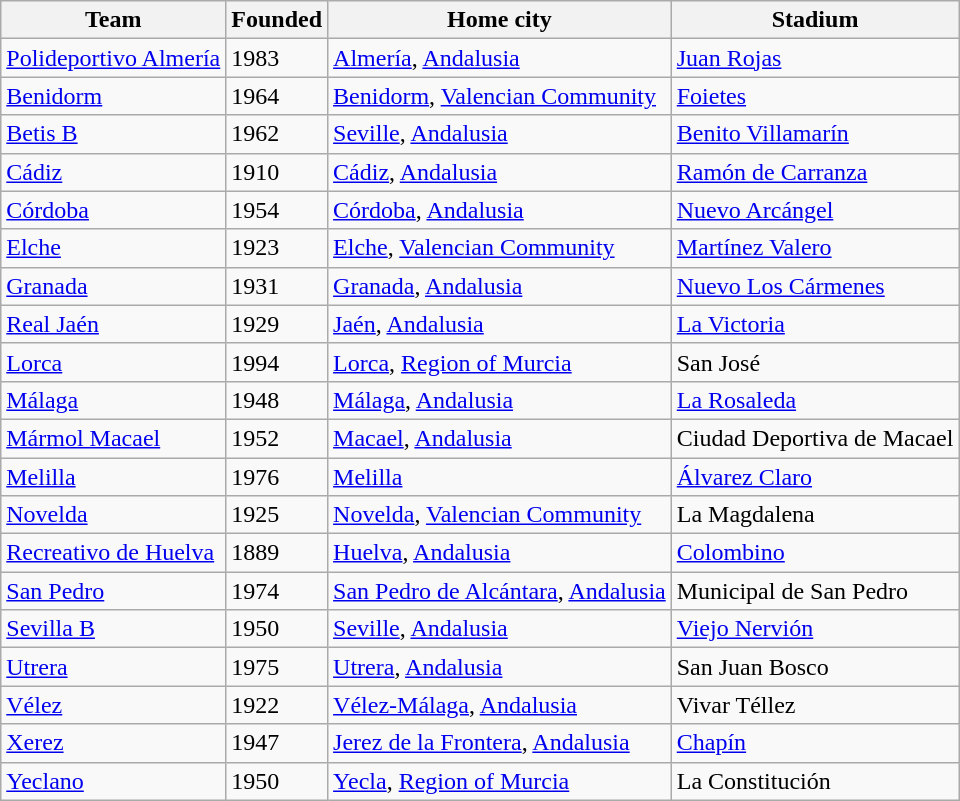<table class="wikitable sortable">
<tr>
<th>Team</th>
<th>Founded</th>
<th>Home city</th>
<th>Stadium</th>
</tr>
<tr>
<td><a href='#'>Polideportivo Almería</a></td>
<td>1983</td>
<td><a href='#'>Almería</a>, <a href='#'>Andalusia</a></td>
<td><a href='#'>Juan Rojas</a></td>
</tr>
<tr>
<td><a href='#'>Benidorm</a></td>
<td>1964</td>
<td><a href='#'>Benidorm</a>, <a href='#'>Valencian Community</a></td>
<td><a href='#'>Foietes</a></td>
</tr>
<tr>
<td><a href='#'>Betis B</a></td>
<td>1962</td>
<td><a href='#'>Seville</a>, <a href='#'>Andalusia</a></td>
<td><a href='#'>Benito Villamarín</a></td>
</tr>
<tr>
<td><a href='#'>Cádiz</a></td>
<td>1910</td>
<td><a href='#'>Cádiz</a>, <a href='#'>Andalusia</a></td>
<td><a href='#'>Ramón de Carranza</a></td>
</tr>
<tr>
<td><a href='#'>Córdoba</a></td>
<td>1954</td>
<td><a href='#'>Córdoba</a>, <a href='#'>Andalusia</a></td>
<td><a href='#'>Nuevo Arcángel</a></td>
</tr>
<tr>
<td><a href='#'>Elche</a></td>
<td>1923</td>
<td><a href='#'>Elche</a>, <a href='#'>Valencian Community</a></td>
<td><a href='#'>Martínez Valero</a></td>
</tr>
<tr>
<td><a href='#'>Granada</a></td>
<td>1931</td>
<td><a href='#'>Granada</a>, <a href='#'>Andalusia</a></td>
<td><a href='#'>Nuevo Los Cármenes</a></td>
</tr>
<tr>
<td><a href='#'>Real Jaén</a></td>
<td>1929</td>
<td><a href='#'>Jaén</a>, <a href='#'>Andalusia</a></td>
<td><a href='#'>La Victoria</a></td>
</tr>
<tr>
<td><a href='#'>Lorca</a></td>
<td>1994</td>
<td><a href='#'>Lorca</a>, <a href='#'>Region of Murcia</a></td>
<td>San José</td>
</tr>
<tr>
<td><a href='#'>Málaga</a></td>
<td>1948</td>
<td><a href='#'>Málaga</a>, <a href='#'>Andalusia</a></td>
<td><a href='#'>La Rosaleda</a></td>
</tr>
<tr>
<td><a href='#'>Mármol Macael</a></td>
<td>1952</td>
<td><a href='#'>Macael</a>, <a href='#'>Andalusia</a></td>
<td>Ciudad Deportiva de Macael</td>
</tr>
<tr>
<td><a href='#'>Melilla</a></td>
<td>1976</td>
<td><a href='#'>Melilla</a></td>
<td><a href='#'>Álvarez Claro</a></td>
</tr>
<tr>
<td><a href='#'>Novelda</a></td>
<td>1925</td>
<td><a href='#'>Novelda</a>, <a href='#'>Valencian Community</a></td>
<td>La Magdalena</td>
</tr>
<tr>
<td><a href='#'>Recreativo de Huelva</a></td>
<td>1889</td>
<td><a href='#'>Huelva</a>, <a href='#'>Andalusia</a></td>
<td><a href='#'>Colombino</a></td>
</tr>
<tr>
<td><a href='#'>San Pedro</a></td>
<td>1974</td>
<td><a href='#'>San Pedro de Alcántara</a>, <a href='#'>Andalusia</a></td>
<td>Municipal de San Pedro</td>
</tr>
<tr>
<td><a href='#'>Sevilla B</a></td>
<td>1950</td>
<td><a href='#'>Seville</a>, <a href='#'>Andalusia</a></td>
<td><a href='#'>Viejo Nervión</a></td>
</tr>
<tr>
<td><a href='#'>Utrera</a></td>
<td>1975</td>
<td><a href='#'>Utrera</a>, <a href='#'>Andalusia</a></td>
<td>San Juan Bosco</td>
</tr>
<tr>
<td><a href='#'>Vélez</a></td>
<td>1922</td>
<td><a href='#'>Vélez-Málaga</a>, <a href='#'>Andalusia</a></td>
<td>Vivar Téllez</td>
</tr>
<tr>
<td><a href='#'>Xerez</a></td>
<td>1947</td>
<td><a href='#'>Jerez de la Frontera</a>, <a href='#'>Andalusia</a></td>
<td><a href='#'>Chapín</a></td>
</tr>
<tr>
<td><a href='#'>Yeclano</a></td>
<td>1950</td>
<td><a href='#'>Yecla</a>, <a href='#'>Region of Murcia</a></td>
<td>La Constitución</td>
</tr>
</table>
